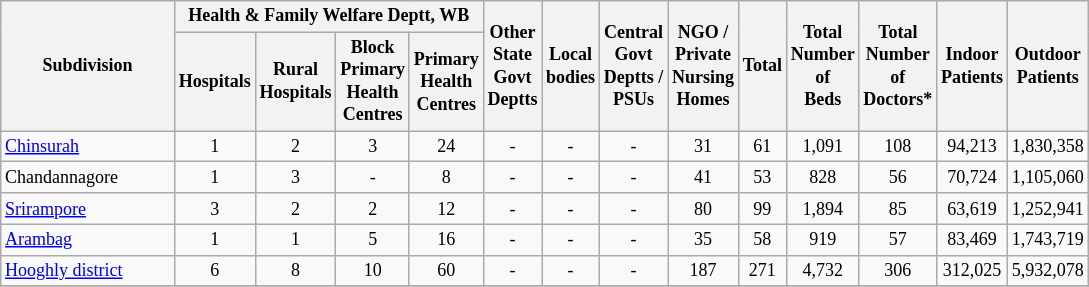<table class="wikitable" style="text-align:center;font-size: 9pt">
<tr>
<th width="110" rowspan="2">Subdivision</th>
<th width="160" colspan="4" rowspan="1">Health & Family Welfare Deptt, WB</th>
<th widthspan="110" rowspan="2">Other<br>State<br>Govt<br>Deptts</th>
<th widthspan="110" rowspan="2">Local<br>bodies</th>
<th widthspan="110" rowspan="2">Central<br>Govt<br>Deptts /<br>PSUs</th>
<th widthspan="110" rowspan="2">NGO /<br>Private<br>Nursing<br>Homes</th>
<th widthspan="110" rowspan="2">Total</th>
<th widthspan="110" rowspan="2">Total<br>Number<br>of<br>Beds</th>
<th widthspan="110" rowspan="2">Total<br>Number<br>of<br>Doctors*</th>
<th widthspan="130" rowspan="2">Indoor<br>Patients</th>
<th widthspan="130" rowspan="2">Outdoor<br>Patients</th>
</tr>
<tr>
<th width="40">Hospitals<br></th>
<th width="40">Rural<br>Hospitals<br></th>
<th width="40">Block<br>Primary<br>Health<br>Centres<br></th>
<th width="40">Primary<br>Health<br>Centres<br></th>
</tr>
<tr>
<td align=left><a href='#'>Chinsurah</a></td>
<td align="center">1</td>
<td align="center">2</td>
<td align="center">3</td>
<td align="center">24</td>
<td align="center">-</td>
<td align="center">-</td>
<td align="center">-</td>
<td align="center">31</td>
<td align="center">61</td>
<td align="center">1,091</td>
<td align="center">108</td>
<td align="center">94,213</td>
<td align="center">1,830,358</td>
</tr>
<tr>
<td align=left>Chandannagore</td>
<td align="center">1</td>
<td align="center">3</td>
<td align="center">-</td>
<td align="center">8</td>
<td align="center">-</td>
<td align="center">-</td>
<td align="center">-</td>
<td align="center">41</td>
<td align="center">53</td>
<td align="center">828</td>
<td align="center">56</td>
<td align="center">70,724</td>
<td align="center">1,105,060</td>
</tr>
<tr>
<td align=left><a href='#'>Srirampore</a></td>
<td align="center">3</td>
<td align="center">2</td>
<td align="center">2</td>
<td align="center">12</td>
<td align="center">-</td>
<td align="center">-</td>
<td align="center">-</td>
<td align="center">80</td>
<td align="center">99</td>
<td align="center">1,894</td>
<td align="center">85</td>
<td align="center">63,619</td>
<td align="center">1,252,941</td>
</tr>
<tr>
<td align=left><a href='#'>Arambag</a></td>
<td align="center">1</td>
<td align="center">1</td>
<td align="center">5</td>
<td align="center">16</td>
<td align="center">-</td>
<td align="center">-</td>
<td align="center">-</td>
<td align="center">35</td>
<td align="center">58</td>
<td align="center">919</td>
<td align="center">57</td>
<td align="center">83,469</td>
<td align="center">1,743,719</td>
</tr>
<tr>
<td align=left><a href='#'>Hooghly district</a></td>
<td align="center">6</td>
<td align="center">8</td>
<td align="center">10</td>
<td align="center">60</td>
<td align="center">-</td>
<td align="center">-</td>
<td align="center">-</td>
<td align="center">187</td>
<td align="center">271</td>
<td align="center">4,732</td>
<td align="center">306</td>
<td align="center">312,025</td>
<td align="center">5,932,078</td>
</tr>
<tr>
</tr>
</table>
